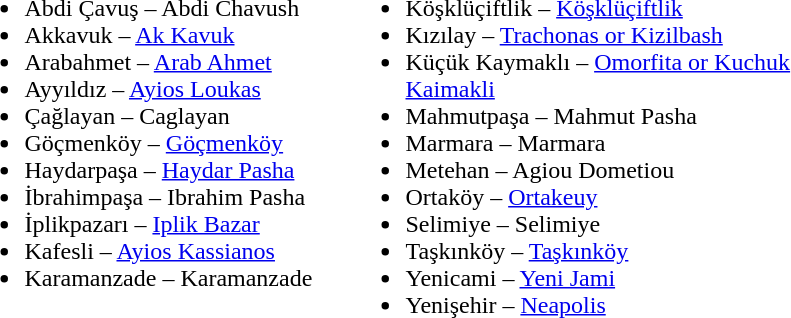<table>
<tr ---->
<td width="250" valign="top"><br><ul><li>Abdi Çavuş – Abdi Chavush</li><li>Akkavuk – <a href='#'>Ak Kavuk</a></li><li>Arabahmet – <a href='#'>Arab Ahmet</a></li><li>Ayyıldız – <a href='#'>Ayios Loukas</a></li><li>Çağlayan – Caglayan</li><li>Göçmenköy – <a href='#'>Göçmenköy</a></li><li>Haydarpaşa – <a href='#'>Haydar Pasha</a></li><li>İbrahimpaşa – Ibrahim Pasha</li><li>İplikpazarı – <a href='#'>Iplik Bazar</a></li><li>Kafesli – <a href='#'>Ayios Kassianos</a></li><li>Karamanzade – Karamanzade</li></ul></td>
<td width="350" valign="top"><br><ul><li>Köşklüçiftlik – <a href='#'>Köşklüçiftlik</a></li><li>Kızılay – <a href='#'>Trachonas or Kizilbash</a></li><li>Küçük Kaymaklı – <a href='#'>Omorfita or Kuchuk Kaimakli</a></li><li>Mahmutpaşa – Mahmut Pasha</li><li>Marmara – Marmara</li><li>Metehan – Agiou Dometiou</li><li>Ortaköy – <a href='#'>Ortakeuy</a></li><li>Selimiye – Selimiye</li><li>Taşkınköy – <a href='#'>Taşkınköy</a></li><li>Yenicami – <a href='#'>Yeni Jami</a></li><li>Yenişehir – <a href='#'>Neapolis</a></li></ul></td>
</tr>
</table>
